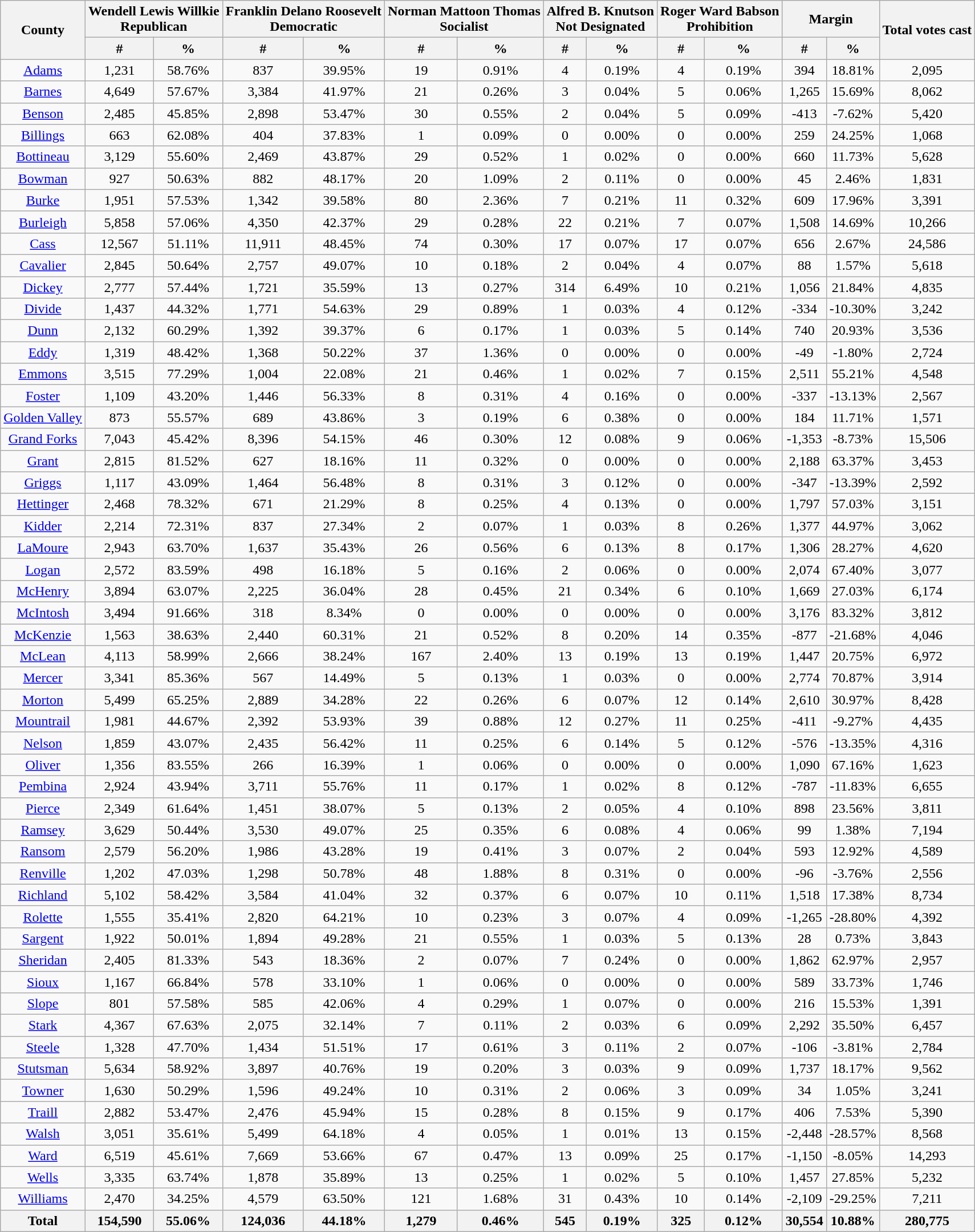<table class="wikitable sortable">
<tr>
<th rowspan="2">County</th>
<th colspan="2">Wendell Lewis Willkie<br>Republican</th>
<th colspan="2">Franklin Delano Roosevelt<br>Democratic</th>
<th colspan="2">Norman Mattoon Thomas<br>Socialist</th>
<th colspan="2">Alfred B. Knutson<br>Not Designated</th>
<th colspan="2">Roger Ward Babson<br>Prohibition</th>
<th colspan="2">Margin</th>
<th rowspan="2">Total votes cast</th>
</tr>
<tr style="text-align:center;">
<th data-sort-type="number">#</th>
<th data-sort-type="number">%</th>
<th data-sort-type="number">#</th>
<th data-sort-type="number">%</th>
<th data-sort-type="number">#</th>
<th data-sort-type="number">%</th>
<th data-sort-type="number">#</th>
<th data-sort-type="number">%</th>
<th data-sort-type="number">#</th>
<th data-sort-type="number">%</th>
<th data-sort-type="number">#</th>
<th data-sort-type="number">%</th>
</tr>
<tr style="text-align:center;">
<td><a href='#'>Adams</a></td>
<td>1,231</td>
<td>58.76%</td>
<td>837</td>
<td>39.95%</td>
<td>19</td>
<td>0.91%</td>
<td>4</td>
<td>0.19%</td>
<td>4</td>
<td>0.19%</td>
<td>394</td>
<td>18.81%</td>
<td>2,095</td>
</tr>
<tr style="text-align:center;">
<td><a href='#'>Barnes</a></td>
<td>4,649</td>
<td>57.67%</td>
<td>3,384</td>
<td>41.97%</td>
<td>21</td>
<td>0.26%</td>
<td>3</td>
<td>0.04%</td>
<td>5</td>
<td>0.06%</td>
<td>1,265</td>
<td>15.69%</td>
<td>8,062</td>
</tr>
<tr style="text-align:center;">
<td><a href='#'>Benson</a></td>
<td>2,485</td>
<td>45.85%</td>
<td>2,898</td>
<td>53.47%</td>
<td>30</td>
<td>0.55%</td>
<td>2</td>
<td>0.04%</td>
<td>5</td>
<td>0.09%</td>
<td>-413</td>
<td>-7.62%</td>
<td>5,420</td>
</tr>
<tr style="text-align:center;">
<td><a href='#'>Billings</a></td>
<td>663</td>
<td>62.08%</td>
<td>404</td>
<td>37.83%</td>
<td>1</td>
<td>0.09%</td>
<td>0</td>
<td>0.00%</td>
<td>0</td>
<td>0.00%</td>
<td>259</td>
<td>24.25%</td>
<td>1,068</td>
</tr>
<tr style="text-align:center;">
<td><a href='#'>Bottineau</a></td>
<td>3,129</td>
<td>55.60%</td>
<td>2,469</td>
<td>43.87%</td>
<td>29</td>
<td>0.52%</td>
<td>1</td>
<td>0.02%</td>
<td>0</td>
<td>0.00%</td>
<td>660</td>
<td>11.73%</td>
<td>5,628</td>
</tr>
<tr style="text-align:center;">
<td><a href='#'>Bowman</a></td>
<td>927</td>
<td>50.63%</td>
<td>882</td>
<td>48.17%</td>
<td>20</td>
<td>1.09%</td>
<td>2</td>
<td>0.11%</td>
<td>0</td>
<td>0.00%</td>
<td>45</td>
<td>2.46%</td>
<td>1,831</td>
</tr>
<tr style="text-align:center;">
<td><a href='#'>Burke</a></td>
<td>1,951</td>
<td>57.53%</td>
<td>1,342</td>
<td>39.58%</td>
<td>80</td>
<td>2.36%</td>
<td>7</td>
<td>0.21%</td>
<td>11</td>
<td>0.32%</td>
<td>609</td>
<td>17.96%</td>
<td>3,391</td>
</tr>
<tr style="text-align:center;">
<td><a href='#'>Burleigh</a></td>
<td>5,858</td>
<td>57.06%</td>
<td>4,350</td>
<td>42.37%</td>
<td>29</td>
<td>0.28%</td>
<td>22</td>
<td>0.21%</td>
<td>7</td>
<td>0.07%</td>
<td>1,508</td>
<td>14.69%</td>
<td>10,266</td>
</tr>
<tr style="text-align:center;">
<td><a href='#'>Cass</a></td>
<td>12,567</td>
<td>51.11%</td>
<td>11,911</td>
<td>48.45%</td>
<td>74</td>
<td>0.30%</td>
<td>17</td>
<td>0.07%</td>
<td>17</td>
<td>0.07%</td>
<td>656</td>
<td>2.67%</td>
<td>24,586</td>
</tr>
<tr style="text-align:center;">
<td><a href='#'>Cavalier</a></td>
<td>2,845</td>
<td>50.64%</td>
<td>2,757</td>
<td>49.07%</td>
<td>10</td>
<td>0.18%</td>
<td>2</td>
<td>0.04%</td>
<td>4</td>
<td>0.07%</td>
<td>88</td>
<td>1.57%</td>
<td>5,618</td>
</tr>
<tr style="text-align:center;">
<td><a href='#'>Dickey</a></td>
<td>2,777</td>
<td>57.44%</td>
<td>1,721</td>
<td>35.59%</td>
<td>13</td>
<td>0.27%</td>
<td>314</td>
<td>6.49%</td>
<td>10</td>
<td>0.21%</td>
<td>1,056</td>
<td>21.84%</td>
<td>4,835</td>
</tr>
<tr style="text-align:center;">
<td><a href='#'>Divide</a></td>
<td>1,437</td>
<td>44.32%</td>
<td>1,771</td>
<td>54.63%</td>
<td>29</td>
<td>0.89%</td>
<td>1</td>
<td>0.03%</td>
<td>4</td>
<td>0.12%</td>
<td>-334</td>
<td>-10.30%</td>
<td>3,242</td>
</tr>
<tr style="text-align:center;">
<td><a href='#'>Dunn</a></td>
<td>2,132</td>
<td>60.29%</td>
<td>1,392</td>
<td>39.37%</td>
<td>6</td>
<td>0.17%</td>
<td>1</td>
<td>0.03%</td>
<td>5</td>
<td>0.14%</td>
<td>740</td>
<td>20.93%</td>
<td>3,536</td>
</tr>
<tr style="text-align:center;">
<td><a href='#'>Eddy</a></td>
<td>1,319</td>
<td>48.42%</td>
<td>1,368</td>
<td>50.22%</td>
<td>37</td>
<td>1.36%</td>
<td>0</td>
<td>0.00%</td>
<td>0</td>
<td>0.00%</td>
<td>-49</td>
<td>-1.80%</td>
<td>2,724</td>
</tr>
<tr style="text-align:center;">
<td><a href='#'>Emmons</a></td>
<td>3,515</td>
<td>77.29%</td>
<td>1,004</td>
<td>22.08%</td>
<td>21</td>
<td>0.46%</td>
<td>1</td>
<td>0.02%</td>
<td>7</td>
<td>0.15%</td>
<td>2,511</td>
<td>55.21%</td>
<td>4,548</td>
</tr>
<tr style="text-align:center;">
<td><a href='#'>Foster</a></td>
<td>1,109</td>
<td>43.20%</td>
<td>1,446</td>
<td>56.33%</td>
<td>8</td>
<td>0.31%</td>
<td>4</td>
<td>0.16%</td>
<td>0</td>
<td>0.00%</td>
<td>-337</td>
<td>-13.13%</td>
<td>2,567</td>
</tr>
<tr style="text-align:center;">
<td><a href='#'>Golden Valley</a></td>
<td>873</td>
<td>55.57%</td>
<td>689</td>
<td>43.86%</td>
<td>3</td>
<td>0.19%</td>
<td>6</td>
<td>0.38%</td>
<td>0</td>
<td>0.00%</td>
<td>184</td>
<td>11.71%</td>
<td>1,571</td>
</tr>
<tr style="text-align:center;">
<td><a href='#'>Grand Forks</a></td>
<td>7,043</td>
<td>45.42%</td>
<td>8,396</td>
<td>54.15%</td>
<td>46</td>
<td>0.30%</td>
<td>12</td>
<td>0.08%</td>
<td>9</td>
<td>0.06%</td>
<td>-1,353</td>
<td>-8.73%</td>
<td>15,506</td>
</tr>
<tr style="text-align:center;">
<td><a href='#'>Grant</a></td>
<td>2,815</td>
<td>81.52%</td>
<td>627</td>
<td>18.16%</td>
<td>11</td>
<td>0.32%</td>
<td>0</td>
<td>0.00%</td>
<td>0</td>
<td>0.00%</td>
<td>2,188</td>
<td>63.37%</td>
<td>3,453</td>
</tr>
<tr style="text-align:center;">
<td><a href='#'>Griggs</a></td>
<td>1,117</td>
<td>43.09%</td>
<td>1,464</td>
<td>56.48%</td>
<td>8</td>
<td>0.31%</td>
<td>3</td>
<td>0.12%</td>
<td>0</td>
<td>0.00%</td>
<td>-347</td>
<td>-13.39%</td>
<td>2,592</td>
</tr>
<tr style="text-align:center;">
<td><a href='#'>Hettinger</a></td>
<td>2,468</td>
<td>78.32%</td>
<td>671</td>
<td>21.29%</td>
<td>8</td>
<td>0.25%</td>
<td>4</td>
<td>0.13%</td>
<td>0</td>
<td>0.00%</td>
<td>1,797</td>
<td>57.03%</td>
<td>3,151</td>
</tr>
<tr style="text-align:center;">
<td><a href='#'>Kidder</a></td>
<td>2,214</td>
<td>72.31%</td>
<td>837</td>
<td>27.34%</td>
<td>2</td>
<td>0.07%</td>
<td>1</td>
<td>0.03%</td>
<td>8</td>
<td>0.26%</td>
<td>1,377</td>
<td>44.97%</td>
<td>3,062</td>
</tr>
<tr style="text-align:center;">
<td><a href='#'>LaMoure</a></td>
<td>2,943</td>
<td>63.70%</td>
<td>1,637</td>
<td>35.43%</td>
<td>26</td>
<td>0.56%</td>
<td>6</td>
<td>0.13%</td>
<td>8</td>
<td>0.17%</td>
<td>1,306</td>
<td>28.27%</td>
<td>4,620</td>
</tr>
<tr style="text-align:center;">
<td><a href='#'>Logan</a></td>
<td>2,572</td>
<td>83.59%</td>
<td>498</td>
<td>16.18%</td>
<td>5</td>
<td>0.16%</td>
<td>2</td>
<td>0.06%</td>
<td>0</td>
<td>0.00%</td>
<td>2,074</td>
<td>67.40%</td>
<td>3,077</td>
</tr>
<tr style="text-align:center;">
<td><a href='#'>McHenry</a></td>
<td>3,894</td>
<td>63.07%</td>
<td>2,225</td>
<td>36.04%</td>
<td>28</td>
<td>0.45%</td>
<td>21</td>
<td>0.34%</td>
<td>6</td>
<td>0.10%</td>
<td>1,669</td>
<td>27.03%</td>
<td>6,174</td>
</tr>
<tr style="text-align:center;">
<td><a href='#'>McIntosh</a></td>
<td>3,494</td>
<td>91.66%</td>
<td>318</td>
<td>8.34%</td>
<td>0</td>
<td>0.00%</td>
<td>0</td>
<td>0.00%</td>
<td>0</td>
<td>0.00%</td>
<td>3,176</td>
<td>83.32%</td>
<td>3,812</td>
</tr>
<tr style="text-align:center;">
<td><a href='#'>McKenzie</a></td>
<td>1,563</td>
<td>38.63%</td>
<td>2,440</td>
<td>60.31%</td>
<td>21</td>
<td>0.52%</td>
<td>8</td>
<td>0.20%</td>
<td>14</td>
<td>0.35%</td>
<td>-877</td>
<td>-21.68%</td>
<td>4,046</td>
</tr>
<tr style="text-align:center;">
<td><a href='#'>McLean</a></td>
<td>4,113</td>
<td>58.99%</td>
<td>2,666</td>
<td>38.24%</td>
<td>167</td>
<td>2.40%</td>
<td>13</td>
<td>0.19%</td>
<td>13</td>
<td>0.19%</td>
<td>1,447</td>
<td>20.75%</td>
<td>6,972</td>
</tr>
<tr style="text-align:center;">
<td><a href='#'>Mercer</a></td>
<td>3,341</td>
<td>85.36%</td>
<td>567</td>
<td>14.49%</td>
<td>5</td>
<td>0.13%</td>
<td>1</td>
<td>0.03%</td>
<td>0</td>
<td>0.00%</td>
<td>2,774</td>
<td>70.87%</td>
<td>3,914</td>
</tr>
<tr style="text-align:center;">
<td><a href='#'>Morton</a></td>
<td>5,499</td>
<td>65.25%</td>
<td>2,889</td>
<td>34.28%</td>
<td>22</td>
<td>0.26%</td>
<td>6</td>
<td>0.07%</td>
<td>12</td>
<td>0.14%</td>
<td>2,610</td>
<td>30.97%</td>
<td>8,428</td>
</tr>
<tr style="text-align:center;">
<td><a href='#'>Mountrail</a></td>
<td>1,981</td>
<td>44.67%</td>
<td>2,392</td>
<td>53.93%</td>
<td>39</td>
<td>0.88%</td>
<td>12</td>
<td>0.27%</td>
<td>11</td>
<td>0.25%</td>
<td>-411</td>
<td>-9.27%</td>
<td>4,435</td>
</tr>
<tr style="text-align:center;">
<td><a href='#'>Nelson</a></td>
<td>1,859</td>
<td>43.07%</td>
<td>2,435</td>
<td>56.42%</td>
<td>11</td>
<td>0.25%</td>
<td>6</td>
<td>0.14%</td>
<td>5</td>
<td>0.12%</td>
<td>-576</td>
<td>-13.35%</td>
<td>4,316</td>
</tr>
<tr style="text-align:center;">
<td><a href='#'>Oliver</a></td>
<td>1,356</td>
<td>83.55%</td>
<td>266</td>
<td>16.39%</td>
<td>1</td>
<td>0.06%</td>
<td>0</td>
<td>0.00%</td>
<td>0</td>
<td>0.00%</td>
<td>1,090</td>
<td>67.16%</td>
<td>1,623</td>
</tr>
<tr style="text-align:center;">
<td><a href='#'>Pembina</a></td>
<td>2,924</td>
<td>43.94%</td>
<td>3,711</td>
<td>55.76%</td>
<td>11</td>
<td>0.17%</td>
<td>1</td>
<td>0.02%</td>
<td>8</td>
<td>0.12%</td>
<td>-787</td>
<td>-11.83%</td>
<td>6,655</td>
</tr>
<tr style="text-align:center;">
<td><a href='#'>Pierce</a></td>
<td>2,349</td>
<td>61.64%</td>
<td>1,451</td>
<td>38.07%</td>
<td>5</td>
<td>0.13%</td>
<td>2</td>
<td>0.05%</td>
<td>4</td>
<td>0.10%</td>
<td>898</td>
<td>23.56%</td>
<td>3,811</td>
</tr>
<tr style="text-align:center;">
<td><a href='#'>Ramsey</a></td>
<td>3,629</td>
<td>50.44%</td>
<td>3,530</td>
<td>49.07%</td>
<td>25</td>
<td>0.35%</td>
<td>6</td>
<td>0.08%</td>
<td>4</td>
<td>0.06%</td>
<td>99</td>
<td>1.38%</td>
<td>7,194</td>
</tr>
<tr style="text-align:center;">
<td><a href='#'>Ransom</a></td>
<td>2,579</td>
<td>56.20%</td>
<td>1,986</td>
<td>43.28%</td>
<td>19</td>
<td>0.41%</td>
<td>3</td>
<td>0.07%</td>
<td>2</td>
<td>0.04%</td>
<td>593</td>
<td>12.92%</td>
<td>4,589</td>
</tr>
<tr style="text-align:center;">
<td><a href='#'>Renville</a></td>
<td>1,202</td>
<td>47.03%</td>
<td>1,298</td>
<td>50.78%</td>
<td>48</td>
<td>1.88%</td>
<td>8</td>
<td>0.31%</td>
<td>0</td>
<td>0.00%</td>
<td>-96</td>
<td>-3.76%</td>
<td>2,556</td>
</tr>
<tr style="text-align:center;">
<td><a href='#'>Richland</a></td>
<td>5,102</td>
<td>58.42%</td>
<td>3,584</td>
<td>41.04%</td>
<td>32</td>
<td>0.37%</td>
<td>6</td>
<td>0.07%</td>
<td>10</td>
<td>0.11%</td>
<td>1,518</td>
<td>17.38%</td>
<td>8,734</td>
</tr>
<tr style="text-align:center;">
<td><a href='#'>Rolette</a></td>
<td>1,555</td>
<td>35.41%</td>
<td>2,820</td>
<td>64.21%</td>
<td>10</td>
<td>0.23%</td>
<td>3</td>
<td>0.07%</td>
<td>4</td>
<td>0.09%</td>
<td>-1,265</td>
<td>-28.80%</td>
<td>4,392</td>
</tr>
<tr style="text-align:center;">
<td><a href='#'>Sargent</a></td>
<td>1,922</td>
<td>50.01%</td>
<td>1,894</td>
<td>49.28%</td>
<td>21</td>
<td>0.55%</td>
<td>1</td>
<td>0.03%</td>
<td>5</td>
<td>0.13%</td>
<td>28</td>
<td>0.73%</td>
<td>3,843</td>
</tr>
<tr style="text-align:center;">
<td><a href='#'>Sheridan</a></td>
<td>2,405</td>
<td>81.33%</td>
<td>543</td>
<td>18.36%</td>
<td>2</td>
<td>0.07%</td>
<td>7</td>
<td>0.24%</td>
<td>0</td>
<td>0.00%</td>
<td>1,862</td>
<td>62.97%</td>
<td>2,957</td>
</tr>
<tr style="text-align:center;">
<td><a href='#'>Sioux</a></td>
<td>1,167</td>
<td>66.84%</td>
<td>578</td>
<td>33.10%</td>
<td>1</td>
<td>0.06%</td>
<td>0</td>
<td>0.00%</td>
<td>0</td>
<td>0.00%</td>
<td>589</td>
<td>33.73%</td>
<td>1,746</td>
</tr>
<tr style="text-align:center;">
<td><a href='#'>Slope</a></td>
<td>801</td>
<td>57.58%</td>
<td>585</td>
<td>42.06%</td>
<td>4</td>
<td>0.29%</td>
<td>1</td>
<td>0.07%</td>
<td>0</td>
<td>0.00%</td>
<td>216</td>
<td>15.53%</td>
<td>1,391</td>
</tr>
<tr style="text-align:center;">
<td><a href='#'>Stark</a></td>
<td>4,367</td>
<td>67.63%</td>
<td>2,075</td>
<td>32.14%</td>
<td>7</td>
<td>0.11%</td>
<td>2</td>
<td>0.03%</td>
<td>6</td>
<td>0.09%</td>
<td>2,292</td>
<td>35.50%</td>
<td>6,457</td>
</tr>
<tr style="text-align:center;">
<td><a href='#'>Steele</a></td>
<td>1,328</td>
<td>47.70%</td>
<td>1,434</td>
<td>51.51%</td>
<td>17</td>
<td>0.61%</td>
<td>3</td>
<td>0.11%</td>
<td>2</td>
<td>0.07%</td>
<td>-106</td>
<td>-3.81%</td>
<td>2,784</td>
</tr>
<tr style="text-align:center;">
<td><a href='#'>Stutsman</a></td>
<td>5,634</td>
<td>58.92%</td>
<td>3,897</td>
<td>40.76%</td>
<td>19</td>
<td>0.20%</td>
<td>3</td>
<td>0.03%</td>
<td>9</td>
<td>0.09%</td>
<td>1,737</td>
<td>18.17%</td>
<td>9,562</td>
</tr>
<tr style="text-align:center;">
<td><a href='#'>Towner</a></td>
<td>1,630</td>
<td>50.29%</td>
<td>1,596</td>
<td>49.24%</td>
<td>10</td>
<td>0.31%</td>
<td>2</td>
<td>0.06%</td>
<td>3</td>
<td>0.09%</td>
<td>34</td>
<td>1.05%</td>
<td>3,241</td>
</tr>
<tr style="text-align:center;">
<td><a href='#'>Traill</a></td>
<td>2,882</td>
<td>53.47%</td>
<td>2,476</td>
<td>45.94%</td>
<td>15</td>
<td>0.28%</td>
<td>8</td>
<td>0.15%</td>
<td>9</td>
<td>0.17%</td>
<td>406</td>
<td>7.53%</td>
<td>5,390</td>
</tr>
<tr style="text-align:center;">
<td><a href='#'>Walsh</a></td>
<td>3,051</td>
<td>35.61%</td>
<td>5,499</td>
<td>64.18%</td>
<td>4</td>
<td>0.05%</td>
<td>1</td>
<td>0.01%</td>
<td>13</td>
<td>0.15%</td>
<td>-2,448</td>
<td>-28.57%</td>
<td>8,568</td>
</tr>
<tr style="text-align:center;">
<td><a href='#'>Ward</a></td>
<td>6,519</td>
<td>45.61%</td>
<td>7,669</td>
<td>53.66%</td>
<td>67</td>
<td>0.47%</td>
<td>13</td>
<td>0.09%</td>
<td>25</td>
<td>0.17%</td>
<td>-1,150</td>
<td>-8.05%</td>
<td>14,293</td>
</tr>
<tr style="text-align:center;">
<td><a href='#'>Wells</a></td>
<td>3,335</td>
<td>63.74%</td>
<td>1,878</td>
<td>35.89%</td>
<td>13</td>
<td>0.25%</td>
<td>1</td>
<td>0.02%</td>
<td>5</td>
<td>0.10%</td>
<td>1,457</td>
<td>27.85%</td>
<td>5,232</td>
</tr>
<tr style="text-align:center;">
<td><a href='#'>Williams</a></td>
<td>2,470</td>
<td>34.25%</td>
<td>4,579</td>
<td>63.50%</td>
<td>121</td>
<td>1.68%</td>
<td>31</td>
<td>0.43%</td>
<td>10</td>
<td>0.14%</td>
<td>-2,109</td>
<td>-29.25%</td>
<td>7,211</td>
</tr>
<tr style="text-align:center;">
<th>Total</th>
<th>154,590</th>
<th>55.06%</th>
<th>124,036</th>
<th>44.18%</th>
<th>1,279</th>
<th>0.46%</th>
<th>545</th>
<th>0.19%</th>
<th>325</th>
<th>0.12%</th>
<th>30,554</th>
<th>10.88%</th>
<th>280,775</th>
</tr>
</table>
